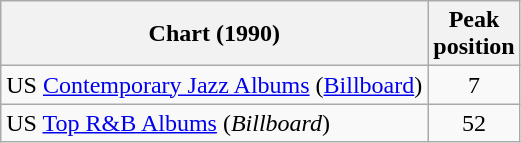<table class="wikitable plainrowheaders sortable">
<tr>
<th>Chart  (1990)</th>
<th>Peak<br>position</th>
</tr>
<tr>
<td>US <a href='#'>Contemporary Jazz Albums</a> (<a href='#'>Billboard</a>)</td>
<td align=center>7</td>
</tr>
<tr>
<td>US <a href='#'>Top R&B Albums</a> (<em>Billboard</em>)</td>
<td align=center>52</td>
</tr>
</table>
